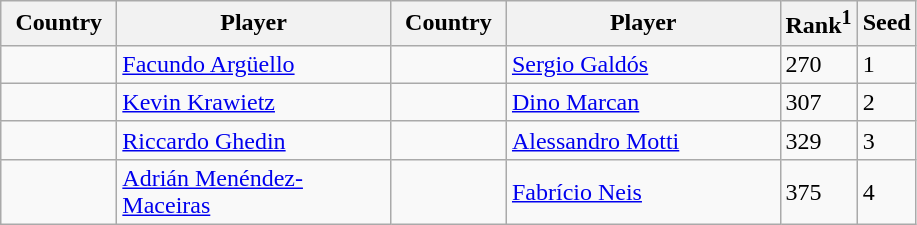<table class="sortable wikitable">
<tr>
<th width="70">Country</th>
<th width="175">Player</th>
<th width="70">Country</th>
<th width="175">Player</th>
<th>Rank<sup>1</sup></th>
<th>Seed</th>
</tr>
<tr>
<td></td>
<td><a href='#'>Facundo Argüello</a></td>
<td></td>
<td><a href='#'>Sergio Galdós</a></td>
<td>270</td>
<td>1</td>
</tr>
<tr>
<td></td>
<td><a href='#'>Kevin Krawietz</a></td>
<td></td>
<td><a href='#'>Dino Marcan</a></td>
<td>307</td>
<td>2</td>
</tr>
<tr>
<td></td>
<td><a href='#'>Riccardo Ghedin</a></td>
<td></td>
<td><a href='#'>Alessandro Motti</a></td>
<td>329</td>
<td>3</td>
</tr>
<tr>
<td></td>
<td><a href='#'>Adrián Menéndez-Maceiras</a></td>
<td></td>
<td><a href='#'>Fabrício Neis</a></td>
<td>375</td>
<td>4</td>
</tr>
</table>
